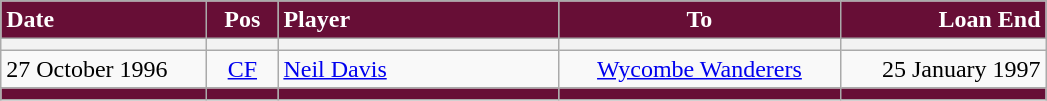<table class="wikitable">
<tr>
<th style="background:#670E36; color:#ffffff; text-align:left; width:130px">Date</th>
<th style="background:#670E36; color:#ffffff; text-align:center; width:40px">Pos</th>
<th style="background:#670E36; color:#ffffff; text-align:left; width:180px">Player</th>
<th style="background:#670E36; color:#ffffff; text-align:center; width:180px">To</th>
<th style="background:#670E36; color:#ffffff; text-align:right; width:130px">Loan End</th>
</tr>
<tr>
<th></th>
<th></th>
<th></th>
<th></th>
<th></th>
</tr>
<tr>
<td>27 October 1996</td>
<td style="text-align:center;"><a href='#'>CF</a></td>
<td><a href='#'>Neil Davis</a></td>
<td style="text-align:center;"><a href='#'>Wycombe Wanderers</a></td>
<td style="text-align:right;">25 January 1997</td>
</tr>
<tr>
<th style="background:#670E36;"></th>
<th style="background:#670E36;"></th>
<th style="background:#670E36;"></th>
<th style="background:#670E36;"></th>
<th style="background:#670E36;"></th>
</tr>
</table>
